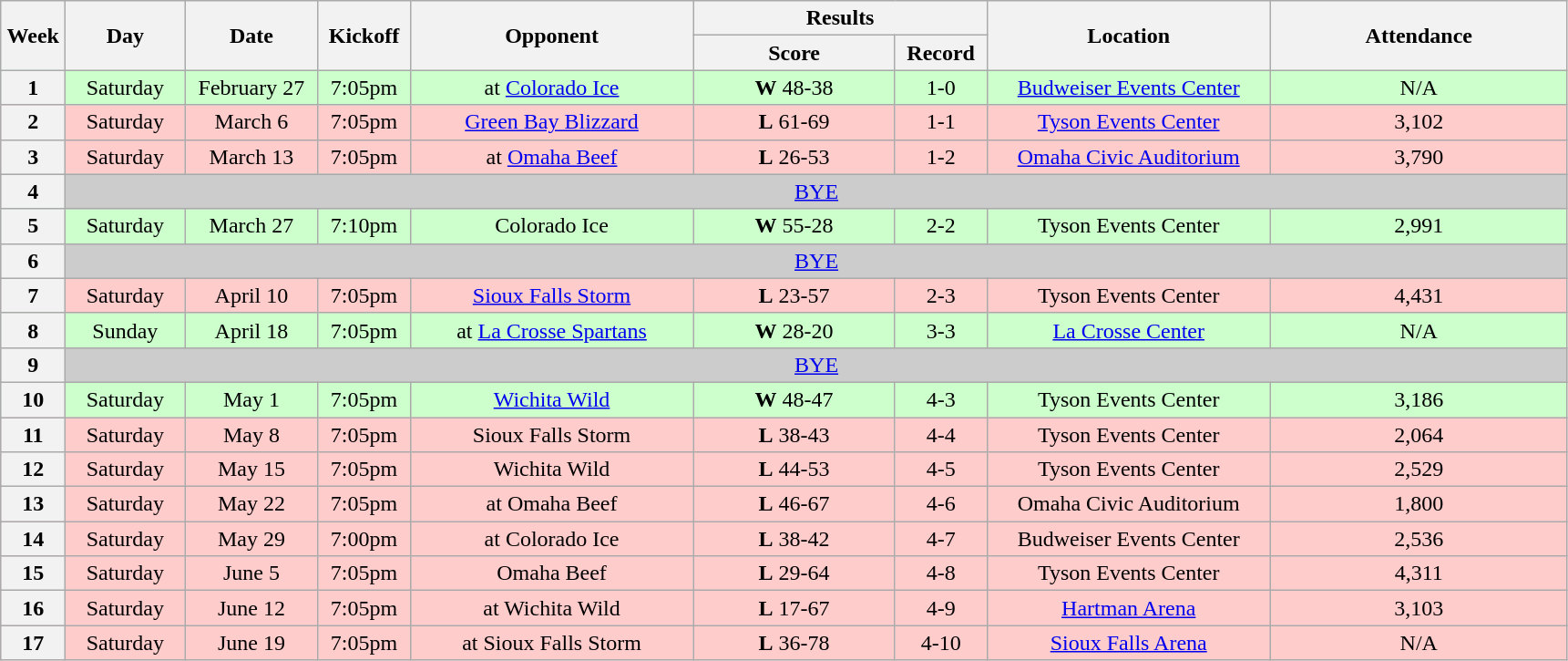<table class="wikitable">
<tr>
<th rowspan="2" width="40">Week</th>
<th rowspan="2" width="80">Day</th>
<th rowspan="2" width="90">Date</th>
<th rowspan="2" width="60">Kickoff</th>
<th rowspan="2" width="200">Opponent</th>
<th colspan="2" width="200">Results</th>
<th rowspan="2" width="200">Location</th>
<th rowspan="2" width="210">Attendance</th>
</tr>
<tr>
<th width="140">Score</th>
<th width="60">Record</th>
</tr>
<tr align="center" bgcolor="#CCFFCC">
<th>1</th>
<td>Saturday</td>
<td>February 27</td>
<td>7:05pm</td>
<td>at <a href='#'>Colorado Ice</a></td>
<td><strong>W</strong> 48-38</td>
<td>1-0</td>
<td><a href='#'>Budweiser Events Center</a></td>
<td>N/A</td>
</tr>
<tr align="center" bgcolor="#FFCCCC">
<th>2</th>
<td>Saturday</td>
<td>March 6</td>
<td>7:05pm</td>
<td><a href='#'>Green Bay Blizzard</a></td>
<td><strong>L</strong> 61-69</td>
<td>1-1</td>
<td><a href='#'>Tyson Events Center</a></td>
<td>3,102</td>
</tr>
<tr align="center" bgcolor="#FFCCCC">
<th>3</th>
<td>Saturday</td>
<td>March 13</td>
<td>7:05pm</td>
<td>at <a href='#'>Omaha Beef</a></td>
<td><strong>L</strong> 26-53</td>
<td>1-2</td>
<td><a href='#'>Omaha Civic Auditorium</a></td>
<td>3,790</td>
</tr>
<tr align="center" bgcolor="#CCCCCC">
<th>4</th>
<td colSpan=8><a href='#'>BYE</a></td>
</tr>
<tr align="center" bgcolor="#CCFFCC">
<th>5</th>
<td>Saturday</td>
<td>March 27</td>
<td>7:10pm</td>
<td>Colorado Ice</td>
<td><strong>W</strong> 55-28</td>
<td>2-2</td>
<td>Tyson Events Center</td>
<td>2,991</td>
</tr>
<tr align="center" bgcolor="#CCCCCC">
<th>6</th>
<td colSpan=8><a href='#'>BYE</a></td>
</tr>
<tr align="center" bgcolor="#FFCCCC">
<th>7</th>
<td>Saturday</td>
<td>April 10</td>
<td>7:05pm</td>
<td><a href='#'>Sioux Falls Storm</a></td>
<td><strong>L</strong> 23-57</td>
<td>2-3</td>
<td>Tyson Events Center</td>
<td>4,431</td>
</tr>
<tr align="center" bgcolor="#CCFFCC">
<th>8</th>
<td>Sunday</td>
<td>April 18</td>
<td>7:05pm</td>
<td>at <a href='#'>La Crosse Spartans</a></td>
<td><strong>W</strong> 28-20</td>
<td>3-3</td>
<td><a href='#'>La Crosse Center</a></td>
<td>N/A</td>
</tr>
<tr align="center" bgcolor="#CCCCCC">
<th>9</th>
<td colSpan=8><a href='#'>BYE</a></td>
</tr>
<tr align="center" bgcolor="#CCFFCC">
<th>10</th>
<td>Saturday</td>
<td>May 1</td>
<td>7:05pm</td>
<td><a href='#'>Wichita Wild</a></td>
<td><strong>W</strong> 48-47</td>
<td>4-3</td>
<td>Tyson Events Center</td>
<td>3,186</td>
</tr>
<tr align="center" bgcolor="#FFCCCC">
<th>11</th>
<td>Saturday</td>
<td>May 8</td>
<td>7:05pm</td>
<td>Sioux Falls Storm</td>
<td><strong>L</strong> 38-43</td>
<td>4-4</td>
<td>Tyson Events Center</td>
<td>2,064</td>
</tr>
<tr align="center" bgcolor="#FFCCCC">
<th>12</th>
<td>Saturday</td>
<td>May 15</td>
<td>7:05pm</td>
<td>Wichita Wild</td>
<td><strong>L</strong> 44-53</td>
<td>4-5</td>
<td>Tyson Events Center</td>
<td>2,529</td>
</tr>
<tr align="center" bgcolor="#FFCCCC">
<th>13</th>
<td>Saturday</td>
<td>May 22</td>
<td>7:05pm</td>
<td>at Omaha Beef</td>
<td><strong>L</strong> 46-67</td>
<td>4-6</td>
<td>Omaha Civic Auditorium</td>
<td>1,800</td>
</tr>
<tr align="center" bgcolor="#FFCCCC">
<th>14</th>
<td>Saturday</td>
<td>May 29</td>
<td>7:00pm</td>
<td>at Colorado Ice</td>
<td><strong>L</strong> 38-42</td>
<td>4-7</td>
<td>Budweiser Events Center</td>
<td>2,536</td>
</tr>
<tr align="center" bgcolor="#FFCCCC">
<th>15</th>
<td>Saturday</td>
<td>June 5</td>
<td>7:05pm</td>
<td>Omaha Beef</td>
<td><strong>L</strong> 29-64</td>
<td>4-8</td>
<td>Tyson Events Center</td>
<td>4,311</td>
</tr>
<tr align="center" bgcolor="#FFCCCC">
<th>16</th>
<td>Saturday</td>
<td>June 12</td>
<td>7:05pm</td>
<td>at Wichita Wild</td>
<td><strong>L</strong> 17-67</td>
<td>4-9</td>
<td><a href='#'>Hartman Arena</a></td>
<td>3,103</td>
</tr>
<tr align="center" bgcolor="#FFCCCC">
<th>17</th>
<td>Saturday</td>
<td>June 19</td>
<td>7:05pm</td>
<td>at Sioux Falls Storm</td>
<td><strong>L</strong> 36-78</td>
<td>4-10</td>
<td><a href='#'>Sioux Falls Arena</a></td>
<td>N/A</td>
</tr>
</table>
